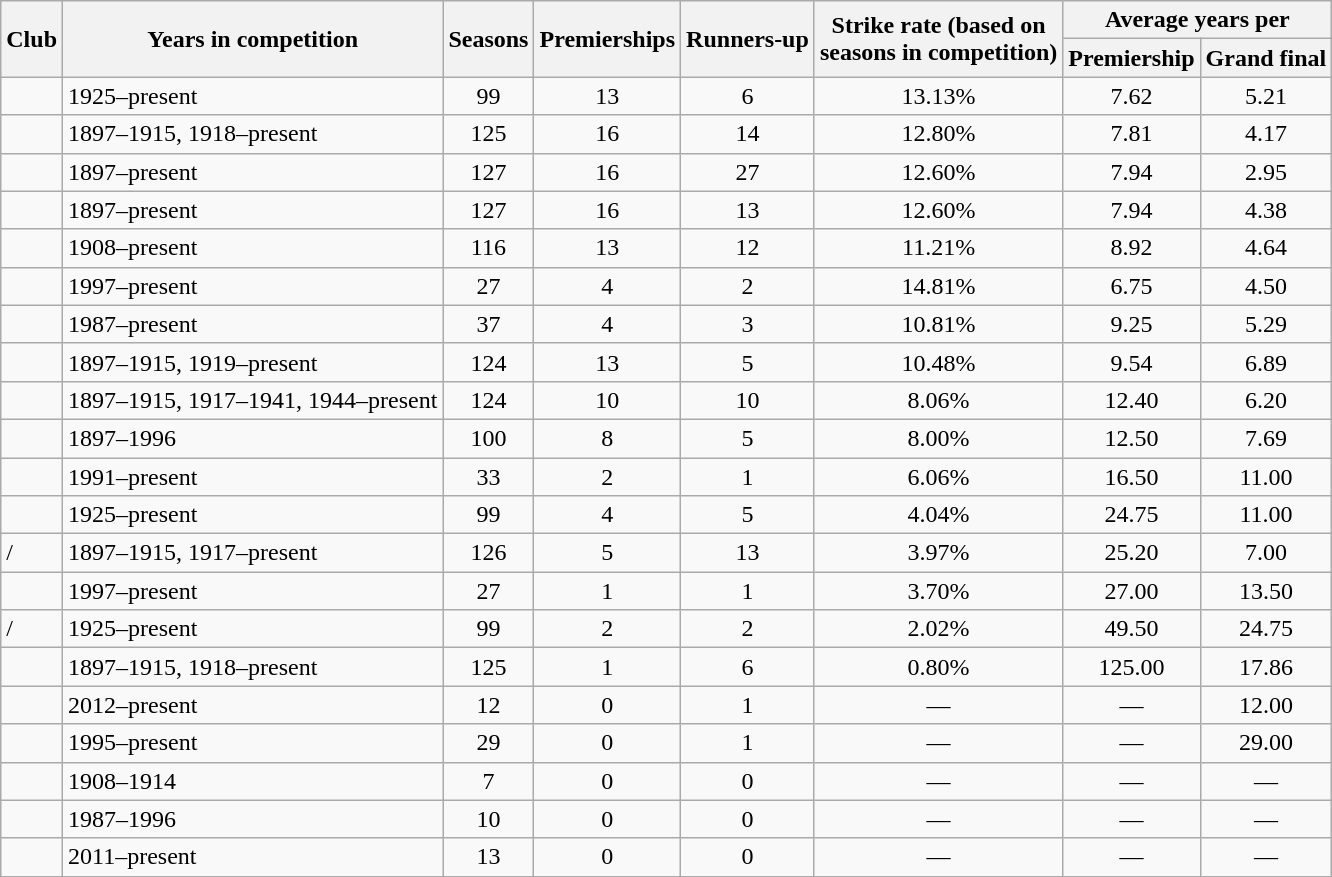<table class="wikitable sortable" style=text-align:center>
<tr>
<th rowspan=2>Club</th>
<th rowspan=2>Years in competition</th>
<th rowspan=2>Seasons</th>
<th rowspan=2>Premierships</th>
<th rowspan=2>Runners-up</th>
<th rowspan=2>Strike rate (based on<br>seasons in competition)</th>
<th colspan=2>Average years per</th>
</tr>
<tr>
<th>Premiership</th>
<th>Grand final</th>
</tr>
<tr>
<td align=left></td>
<td align=left>1925–present</td>
<td>99</td>
<td>13</td>
<td>6</td>
<td>13.13%</td>
<td>7.62</td>
<td>5.21</td>
</tr>
<tr>
<td align=left></td>
<td align=left>1897–1915, 1918–present</td>
<td>125</td>
<td>16</td>
<td>14</td>
<td>12.80%</td>
<td>7.81</td>
<td>4.17</td>
</tr>
<tr>
<td align=left></td>
<td align=left>1897–present</td>
<td>127</td>
<td>16</td>
<td>27</td>
<td>12.60%</td>
<td>7.94</td>
<td>2.95</td>
</tr>
<tr>
<td align=left></td>
<td align=left>1897–present</td>
<td>127</td>
<td>16</td>
<td>13</td>
<td>12.60%</td>
<td>7.94</td>
<td>4.38</td>
</tr>
<tr>
<td align=left></td>
<td align=left>1908–present</td>
<td>116</td>
<td>13</td>
<td>12</td>
<td>11.21%</td>
<td>8.92</td>
<td>4.64</td>
</tr>
<tr>
<td align=left></td>
<td align=left>1997–present</td>
<td>27</td>
<td>4</td>
<td>2</td>
<td>14.81%</td>
<td>6.75</td>
<td>4.50</td>
</tr>
<tr>
<td align=left></td>
<td align=left>1987–present</td>
<td>37</td>
<td>4</td>
<td>3</td>
<td>10.81%</td>
<td>9.25</td>
<td>5.29</td>
</tr>
<tr>
<td align=left></td>
<td align=left>1897–1915, 1919–present</td>
<td>124</td>
<td>13</td>
<td>5</td>
<td>10.48%</td>
<td>9.54</td>
<td>6.89</td>
</tr>
<tr>
<td align=left></td>
<td align=left>1897–1915, 1917–1941, 1944–present</td>
<td>124</td>
<td>10</td>
<td>10</td>
<td>8.06%</td>
<td>12.40</td>
<td>6.20</td>
</tr>
<tr>
<td align=left></td>
<td align=left>1897–1996</td>
<td>100</td>
<td>8</td>
<td>5</td>
<td>8.00%</td>
<td>12.50</td>
<td>7.69</td>
</tr>
<tr>
<td align=left></td>
<td align=left>1991–present</td>
<td>33</td>
<td>2</td>
<td>1</td>
<td>6.06%</td>
<td>16.50</td>
<td>11.00</td>
</tr>
<tr>
<td align=left></td>
<td align=left>1925–present</td>
<td>99</td>
<td>4</td>
<td>5</td>
<td>4.04%</td>
<td>24.75</td>
<td>11.00</td>
</tr>
<tr>
<td align=left> / </td>
<td align=left>1897–1915, 1917–present</td>
<td>126</td>
<td>5</td>
<td>13</td>
<td>3.97%</td>
<td>25.20</td>
<td>7.00</td>
</tr>
<tr>
<td align=left></td>
<td align=left>1997–present</td>
<td>27</td>
<td>1</td>
<td>1</td>
<td>3.70%</td>
<td>27.00</td>
<td>13.50</td>
</tr>
<tr>
<td align=left> / </td>
<td align=left>1925–present</td>
<td>99</td>
<td>2</td>
<td>2</td>
<td>2.02%</td>
<td>49.50</td>
<td>24.75</td>
</tr>
<tr>
<td align=left></td>
<td align=left>1897–1915, 1918–present</td>
<td>125</td>
<td>1</td>
<td>6</td>
<td>0.80%</td>
<td>125.00</td>
<td>17.86</td>
</tr>
<tr>
<td align=left></td>
<td align=left>2012–present</td>
<td>12</td>
<td>0</td>
<td>1</td>
<td>—</td>
<td>—</td>
<td>12.00</td>
</tr>
<tr>
<td align=left></td>
<td align=left>1995–present</td>
<td>29</td>
<td>0</td>
<td>1</td>
<td>—</td>
<td>—</td>
<td>29.00</td>
</tr>
<tr>
<td align=left></td>
<td align=left>1908–1914</td>
<td>7</td>
<td>0</td>
<td>0</td>
<td>—</td>
<td>—</td>
<td>—</td>
</tr>
<tr>
<td align=left></td>
<td align=left>1987–1996</td>
<td>10</td>
<td>0</td>
<td>0</td>
<td>—</td>
<td>—</td>
<td>—</td>
</tr>
<tr>
<td align=left></td>
<td align=left>2011–present</td>
<td>13</td>
<td>0</td>
<td>0</td>
<td>—</td>
<td>—</td>
<td>—</td>
</tr>
</table>
